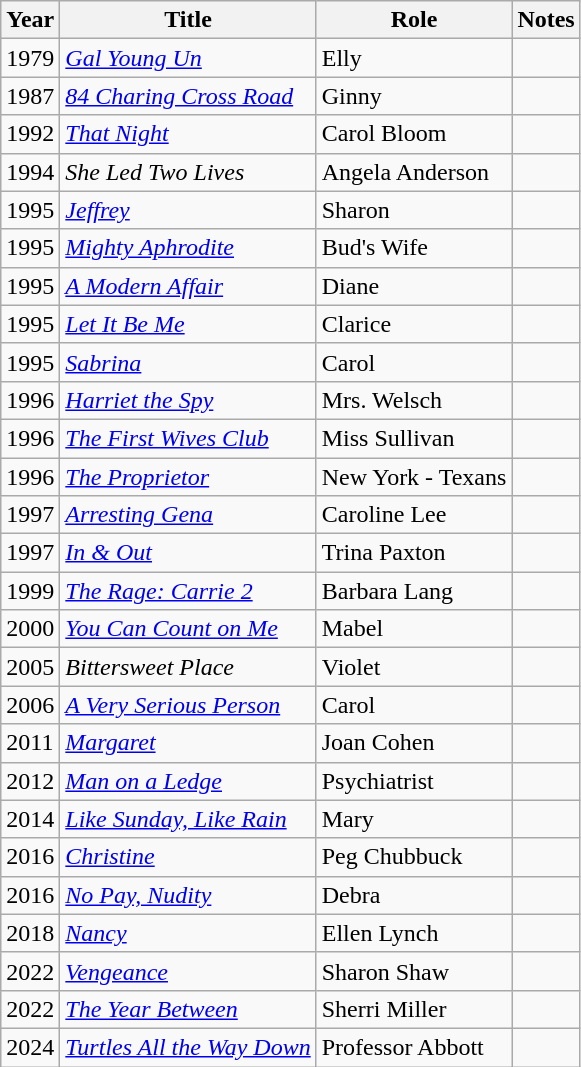<table class="wikitable sortable">
<tr>
<th>Year</th>
<th>Title</th>
<th>Role</th>
<th>Notes</th>
</tr>
<tr>
<td>1979</td>
<td><em><a href='#'>Gal Young Un</a></em></td>
<td>Elly</td>
<td></td>
</tr>
<tr>
<td>1987</td>
<td><em><a href='#'>84 Charing Cross Road</a></em></td>
<td>Ginny</td>
<td></td>
</tr>
<tr>
<td>1992</td>
<td><em><a href='#'>That Night</a></em></td>
<td>Carol Bloom</td>
<td></td>
</tr>
<tr>
<td>1994</td>
<td><em>She Led Two Lives</em></td>
<td>Angela Anderson</td>
<td></td>
</tr>
<tr>
<td>1995</td>
<td><em><a href='#'>Jeffrey</a></em></td>
<td>Sharon</td>
<td></td>
</tr>
<tr>
<td>1995</td>
<td><em><a href='#'>Mighty Aphrodite</a></em></td>
<td>Bud's Wife</td>
<td></td>
</tr>
<tr>
<td>1995</td>
<td><em><a href='#'>A Modern Affair</a></em></td>
<td>Diane</td>
<td></td>
</tr>
<tr>
<td>1995</td>
<td><em><a href='#'>Let It Be Me</a></em></td>
<td>Clarice</td>
<td></td>
</tr>
<tr>
<td>1995</td>
<td><em><a href='#'>Sabrina</a></em></td>
<td>Carol</td>
<td></td>
</tr>
<tr>
<td>1996</td>
<td><em><a href='#'>Harriet the Spy</a></em></td>
<td>Mrs. Welsch</td>
<td></td>
</tr>
<tr>
<td>1996</td>
<td><em><a href='#'>The First Wives Club</a></em></td>
<td>Miss Sullivan</td>
<td></td>
</tr>
<tr>
<td>1996</td>
<td><em><a href='#'>The Proprietor</a></em></td>
<td>New York - Texans</td>
<td></td>
</tr>
<tr>
<td>1997</td>
<td><em><a href='#'>Arresting Gena</a></em></td>
<td>Caroline Lee</td>
<td></td>
</tr>
<tr>
<td>1997</td>
<td><em><a href='#'>In & Out</a></em></td>
<td>Trina Paxton</td>
<td></td>
</tr>
<tr>
<td>1999</td>
<td><em><a href='#'>The Rage: Carrie 2</a></em></td>
<td>Barbara Lang</td>
<td></td>
</tr>
<tr>
<td>2000</td>
<td><em><a href='#'>You Can Count on Me</a></em></td>
<td>Mabel</td>
<td></td>
</tr>
<tr>
<td>2005</td>
<td><em>Bittersweet Place</em></td>
<td>Violet</td>
<td></td>
</tr>
<tr>
<td>2006</td>
<td><em><a href='#'>A Very Serious Person</a></em></td>
<td>Carol</td>
<td></td>
</tr>
<tr>
<td>2011</td>
<td><em><a href='#'>Margaret</a></em></td>
<td>Joan Cohen</td>
<td></td>
</tr>
<tr>
<td>2012</td>
<td><em><a href='#'>Man on a Ledge</a></em></td>
<td>Psychiatrist</td>
<td></td>
</tr>
<tr>
<td>2014</td>
<td><em><a href='#'>Like Sunday, Like Rain</a></em></td>
<td>Mary</td>
<td></td>
</tr>
<tr>
<td>2016</td>
<td><em><a href='#'>Christine</a></em></td>
<td>Peg Chubbuck</td>
<td></td>
</tr>
<tr>
<td>2016</td>
<td><em><a href='#'>No Pay, Nudity</a></em></td>
<td>Debra</td>
<td></td>
</tr>
<tr>
<td>2018</td>
<td><em><a href='#'>Nancy</a></em></td>
<td>Ellen Lynch</td>
<td></td>
</tr>
<tr>
<td>2022</td>
<td><em><a href='#'>Vengeance</a></em></td>
<td>Sharon Shaw</td>
<td></td>
</tr>
<tr>
<td>2022</td>
<td><em><a href='#'>The Year Between</a></em></td>
<td>Sherri Miller</td>
<td></td>
</tr>
<tr>
<td>2024</td>
<td><em><a href='#'>Turtles All the Way Down</a></em></td>
<td>Professor Abbott</td>
<td></td>
</tr>
</table>
